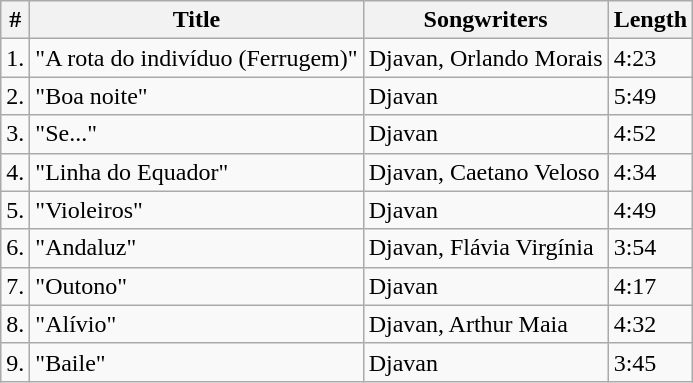<table class="wikitable">
<tr>
<th>#</th>
<th>Title</th>
<th>Songwriters</th>
<th>Length</th>
</tr>
<tr>
<td>1.</td>
<td>"A rota do indivíduo (Ferrugem)"</td>
<td>Djavan, Orlando Morais</td>
<td>4:23</td>
</tr>
<tr>
<td>2.</td>
<td>"Boa noite"</td>
<td>Djavan</td>
<td>5:49</td>
</tr>
<tr>
<td>3.</td>
<td>"Se..."</td>
<td>Djavan</td>
<td>4:52</td>
</tr>
<tr>
<td>4.</td>
<td>"Linha do Equador"</td>
<td>Djavan, Caetano Veloso</td>
<td>4:34</td>
</tr>
<tr>
<td>5.</td>
<td>"Violeiros"</td>
<td>Djavan</td>
<td>4:49</td>
</tr>
<tr>
<td>6.</td>
<td>"Andaluz"</td>
<td>Djavan, Flávia Virgínia</td>
<td>3:54</td>
</tr>
<tr>
<td>7.</td>
<td>"Outono"</td>
<td>Djavan</td>
<td>4:17</td>
</tr>
<tr>
<td>8.</td>
<td>"Alívio"</td>
<td>Djavan, Arthur Maia</td>
<td>4:32</td>
</tr>
<tr>
<td>9.</td>
<td>"Baile"</td>
<td>Djavan</td>
<td>3:45</td>
</tr>
</table>
